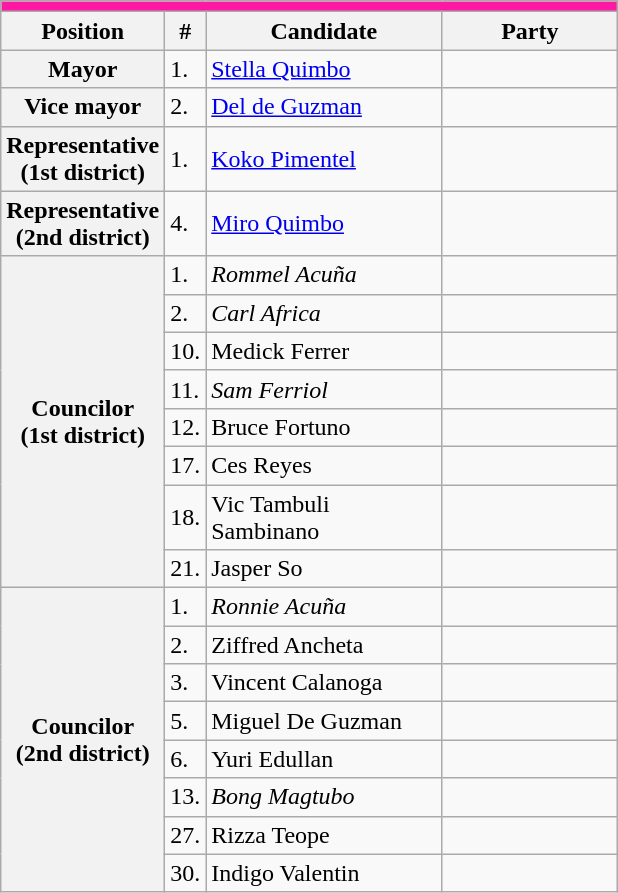<table class="wikitable plainrowheaders" style=font-size:90%">
<tr>
<td colspan="5" bgcolor="#FE18A3"></td>
</tr>
<tr>
<th>Position</th>
<th>#</th>
<th width="150px">Candidate</th>
<th colspan="2" width="110px">Party</th>
</tr>
<tr>
<th scope="row">Mayor</th>
<td>1.</td>
<td><a href='#'>Stella Quimbo</a></td>
<td></td>
</tr>
<tr>
<th scope="row">Vice mayor</th>
<td>2.</td>
<td><a href='#'>Del de Guzman</a></td>
<td></td>
</tr>
<tr>
<th scope="row">Representative<br>(1st district)</th>
<td>1.</td>
<td><a href='#'>Koko Pimentel</a></td>
<td></td>
</tr>
<tr>
<th scope="row">Representative<br>(2nd district)</th>
<td>4.</td>
<td><a href='#'>Miro Quimbo</a></td>
<td></td>
</tr>
<tr>
<th scope="row" rowspan="8">Councilor<br>(1st district)</th>
<td>1.</td>
<td><em>Rommel Acuña</em></td>
<td></td>
</tr>
<tr>
<td>2.</td>
<td><em>Carl Africa</em></td>
<td></td>
</tr>
<tr>
<td>10.</td>
<td>Medick Ferrer</td>
<td></td>
</tr>
<tr>
<td>11.</td>
<td><em>Sam Ferriol</em></td>
<td></td>
</tr>
<tr>
<td>12.</td>
<td>Bruce Fortuno</td>
<td></td>
</tr>
<tr>
<td>17.</td>
<td>Ces Reyes</td>
<td></td>
</tr>
<tr>
<td>18.</td>
<td>Vic Tambuli Sambinano</td>
<td></td>
</tr>
<tr>
<td>21.</td>
<td>Jasper So</td>
<td></td>
</tr>
<tr>
<th scope="row" rowspan="8">Councilor<br>(2nd district)</th>
<td>1.</td>
<td><em>Ronnie Acuña</em></td>
<td></td>
</tr>
<tr>
<td>2.</td>
<td>Ziffred Ancheta</td>
<td></td>
</tr>
<tr>
<td>3.</td>
<td>Vincent Calanoga</td>
<td></td>
</tr>
<tr>
<td>5.</td>
<td>Miguel De Guzman</td>
<td></td>
</tr>
<tr>
<td>6.</td>
<td>Yuri Edullan</td>
<td></td>
</tr>
<tr>
<td>13.</td>
<td><em>Bong Magtubo</em></td>
<td></td>
</tr>
<tr>
<td>27.</td>
<td>Rizza Teope</td>
<td></td>
</tr>
<tr>
<td>30.</td>
<td>Indigo Valentin</td>
<td></td>
</tr>
</table>
